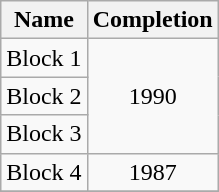<table class="wikitable" style="text-align: center">
<tr>
<th>Name</th>
<th>Completion</th>
</tr>
<tr>
<td>Block 1</td>
<td rowspan="3">1990</td>
</tr>
<tr>
<td>Block 2</td>
</tr>
<tr>
<td>Block 3</td>
</tr>
<tr>
<td>Block 4</td>
<td rowspan="1">1987</td>
</tr>
<tr>
</tr>
</table>
